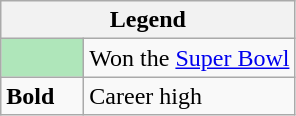<table class="wikitable mw-collapsible">
<tr>
<th colspan="2">Legend</th>
</tr>
<tr>
<td style="background:#afe6ba; width:3em;"></td>
<td>Won the <a href='#'>Super Bowl</a></td>
</tr>
<tr>
<td><strong>Bold</strong></td>
<td>Career high</td>
</tr>
</table>
